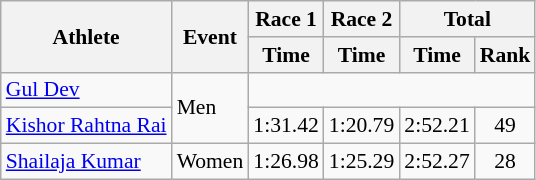<table class="wikitable" style="font-size:90%">
<tr>
<th rowspan="2">Athlete</th>
<th rowspan="2">Event</th>
<th>Race 1</th>
<th>Race 2</th>
<th colspan="2">Total</th>
</tr>
<tr>
<th>Time</th>
<th>Time</th>
<th>Time</th>
<th>Rank</th>
</tr>
<tr>
<td><a href='#'>Gul Dev</a></td>
<td rowspan="2">Men</td>
<td colspan="4" align="center"></td>
</tr>
<tr>
<td><a href='#'>Kishor Rahtna Rai</a></td>
<td align="center">1:31.42</td>
<td align="center">1:20.79</td>
<td align="center">2:52.21</td>
<td align="center">49</td>
</tr>
<tr>
<td><a href='#'>Shailaja Kumar</a></td>
<td>Women</td>
<td align="center">1:26.98</td>
<td align="center">1:25.29</td>
<td align="center">2:52.27</td>
<td align="center">28</td>
</tr>
</table>
